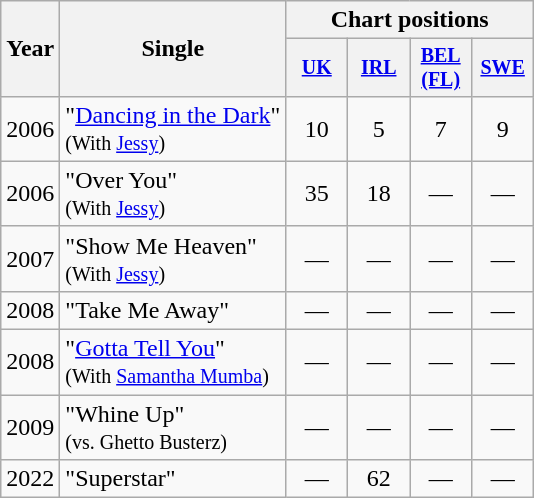<table class="wikitable" style=text-align:center;>
<tr>
<th rowspan="2">Year</th>
<th rowspan="2">Single</th>
<th colspan="4">Chart positions</th>
</tr>
<tr style=font-size:smaller>
<th width=35><a href='#'>UK</a><br></th>
<th width=35><a href='#'>IRL</a><br></th>
<th width=35><a href='#'>BEL (FL)</a><br></th>
<th width=35><a href='#'>SWE</a><br></th>
</tr>
<tr>
<td>2006</td>
<td align="left">"<a href='#'>Dancing in the Dark</a>" <br><small>(With <a href='#'>Jessy</a>)</small></td>
<td style="text-align:center;">10</td>
<td style="text-align:center;">5</td>
<td style="text-align:center;">7</td>
<td style="text-align:center;">9</td>
</tr>
<tr>
<td>2006</td>
<td align="left">"Over You" <br><small>(With <a href='#'>Jessy</a>)</small></td>
<td style="text-align:center;">35</td>
<td style="text-align:center;">18</td>
<td style="text-align:center;">—</td>
<td style="text-align:center;">—</td>
</tr>
<tr>
<td>2007</td>
<td align="left">"Show Me Heaven" <br><small>(With <a href='#'>Jessy</a>)</small></td>
<td style="text-align:center;">—</td>
<td style="text-align:center;">—</td>
<td style="text-align:center;">—</td>
<td style="text-align:center;">—</td>
</tr>
<tr>
<td>2008</td>
<td align="left">"Take Me Away"</td>
<td style="text-align:center;">—</td>
<td style="text-align:center;">—</td>
<td style="text-align:center;">—</td>
<td style="text-align:center;">—</td>
</tr>
<tr>
<td>2008</td>
<td align="left">"<a href='#'>Gotta Tell You</a>"<br><small>(With <a href='#'>Samantha Mumba</a>)</small></td>
<td style="text-align:center;">—</td>
<td style="text-align:center;">—</td>
<td style="text-align:center;">—</td>
<td style="text-align:center;">—</td>
</tr>
<tr>
<td>2009</td>
<td align="left">"Whine Up"<br><small>(vs. Ghetto Busterz)</small></td>
<td style="text-align:center;">—</td>
<td style="text-align:center;">—</td>
<td style="text-align:center;">—</td>
<td style="text-align:center;">—</td>
</tr>
<tr>
<td>2022</td>
<td align="left">"Superstar"<br></td>
<td style="text-align:center;">—</td>
<td style="text-align:center;">62<br></td>
<td style="text-align:center;">—</td>
<td style="text-align:center;">—</td>
</tr>
</table>
